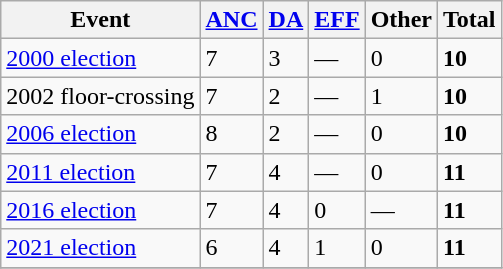<table class="wikitable">
<tr>
<th>Event</th>
<th><a href='#'>ANC</a></th>
<th><a href='#'>DA</a></th>
<th><a href='#'>EFF</a></th>
<th>Other</th>
<th>Total</th>
</tr>
<tr>
<td><a href='#'>2000 election</a></td>
<td>7</td>
<td>3</td>
<td>—</td>
<td>0</td>
<td><strong>10</strong></td>
</tr>
<tr>
<td>2002 floor-crossing</td>
<td>7</td>
<td>2</td>
<td>—</td>
<td>1</td>
<td><strong>10</strong></td>
</tr>
<tr>
<td><a href='#'>2006 election</a></td>
<td>8</td>
<td>2</td>
<td>—</td>
<td>0</td>
<td><strong>10</strong></td>
</tr>
<tr>
<td><a href='#'>2011 election</a></td>
<td>7</td>
<td>4</td>
<td>—</td>
<td>0</td>
<td><strong>11</strong></td>
</tr>
<tr>
<td><a href='#'>2016 election</a></td>
<td>7</td>
<td>4</td>
<td>0</td>
<td>—</td>
<td><strong>11</strong></td>
</tr>
<tr>
<td><a href='#'>2021 election</a></td>
<td>6</td>
<td>4</td>
<td>1</td>
<td>0</td>
<td><strong>11</strong></td>
</tr>
<tr>
</tr>
</table>
